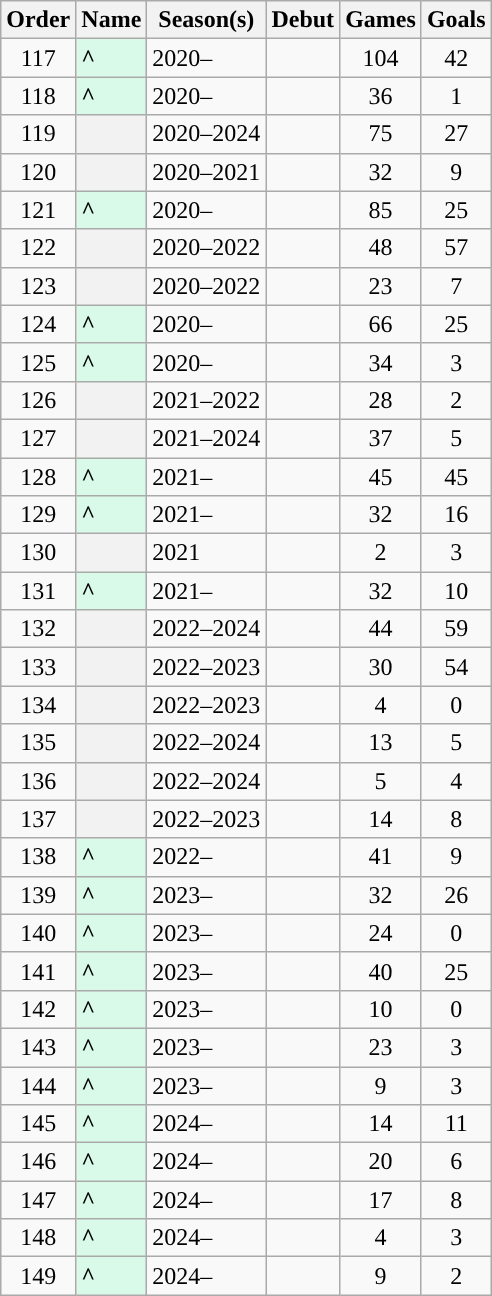<table class="wikitable plainrowheaders sortable" style="text-align:center">
<tr>
<th scope="col">Order</th>
<th scope="col">Name</th>
<th scope="col">Season(s)</th>
<th scope="col">Debut</th>
<th scope="col">Games</th>
<th scope="col">Goals</th>
</tr>
<tr>
<td>117</td>
<th scope="row" style="text-align:left; background:#d9f9e9;">^</th>
<td align="left">2020–</td>
<td></td>
<td>104</td>
<td>42</td>
</tr>
<tr>
<td>118</td>
<th scope="row" style="text-align:left; background:#d9f9e9;">^</th>
<td align="left">2020–</td>
<td></td>
<td>36</td>
<td>1</td>
</tr>
<tr>
<td>119</td>
<th scope="row" style="text-align:left"></th>
<td align="left">2020–2024</td>
<td></td>
<td>75</td>
<td>27</td>
</tr>
<tr>
<td>120</td>
<th scope="row"></th>
<td align="left">2020–2021</td>
<td></td>
<td>32</td>
<td>9</td>
</tr>
<tr>
<td>121</td>
<th scope="row" style="text-align:left; background:#d9f9e9;">^</th>
<td align="left">2020–</td>
<td></td>
<td>85</td>
<td>25</td>
</tr>
<tr>
<td>122</td>
<th scope="row"></th>
<td align="left">2020–2022</td>
<td></td>
<td>48</td>
<td>57</td>
</tr>
<tr>
<td>123</td>
<th scope="row"></th>
<td align="left">2020–2022</td>
<td></td>
<td>23</td>
<td>7</td>
</tr>
<tr>
<td>124</td>
<th scope="row" style="text-align:left; background:#d9f9e9;">^</th>
<td align="left">2020–</td>
<td></td>
<td>66</td>
<td>25</td>
</tr>
<tr>
<td>125</td>
<th scope="row" style="text-align:left; background:#d9f9e9;">^</th>
<td align="left">2020–</td>
<td></td>
<td>34</td>
<td>3</td>
</tr>
<tr>
<td>126</td>
<th scope="row"></th>
<td align="left">2021–2022</td>
<td></td>
<td>28</td>
<td>2</td>
</tr>
<tr>
<td>127</td>
<th scope="row"></th>
<td align="left">2021–2024</td>
<td></td>
<td>37</td>
<td>5</td>
</tr>
<tr>
<td>128</td>
<th scope="row" style="text-align:left; background:#d9f9e9;">^</th>
<td align="left">2021–</td>
<td></td>
<td>45</td>
<td>45</td>
</tr>
<tr>
<td>129</td>
<th scope="row" style="text-align:left; background:#d9f9e9;">^</th>
<td align="left">2021–</td>
<td></td>
<td>32</td>
<td>16</td>
</tr>
<tr>
<td>130</td>
<th scope="row"></th>
<td align="left">2021</td>
<td></td>
<td>2</td>
<td>3</td>
</tr>
<tr>
<td>131</td>
<th scope="row" style="text-align:left; background:#d9f9e9;">^</th>
<td align="left">2021–</td>
<td></td>
<td>32</td>
<td>10</td>
</tr>
<tr>
<td>132</td>
<th scope="row"></th>
<td align="left">2022–2024</td>
<td></td>
<td>44</td>
<td>59</td>
</tr>
<tr>
<td>133</td>
<th scope="row"></th>
<td align="left">2022–2023</td>
<td></td>
<td>30</td>
<td>54</td>
</tr>
<tr>
<td>134</td>
<th scope="row"></th>
<td align="left">2022–2023</td>
<td></td>
<td>4</td>
<td>0</td>
</tr>
<tr>
<td>135</td>
<th scope="row"></th>
<td align="left">2022–2024</td>
<td></td>
<td>13</td>
<td>5</td>
</tr>
<tr>
<td>136</td>
<th scope="row" style="text-align:left"></th>
<td align="left">2022–2024</td>
<td></td>
<td>5</td>
<td>4</td>
</tr>
<tr>
<td>137</td>
<th scope="row"></th>
<td align="left">2022–2023</td>
<td></td>
<td>14</td>
<td>8</td>
</tr>
<tr>
<td>138</td>
<th scope="row" style="text-align:left; background:#d9f9e9;">^</th>
<td align="left">2022–</td>
<td></td>
<td>41</td>
<td>9</td>
</tr>
<tr>
<td>139</td>
<th scope="row" style="text-align:left; background:#d9f9e9;">^</th>
<td align="left">2023–</td>
<td></td>
<td>32</td>
<td>26</td>
</tr>
<tr>
<td>140</td>
<th scope="row" style="text-align:left; background:#d9f9e9;">^</th>
<td align="left">2023–</td>
<td></td>
<td>24</td>
<td>0</td>
</tr>
<tr>
<td>141</td>
<th scope="row" style="text-align:left; background:#d9f9e9;">^</th>
<td align="left">2023–</td>
<td></td>
<td>40</td>
<td>25</td>
</tr>
<tr>
<td>142</td>
<th scope="row" style="text-align:left; background:#d9f9e9;">^</th>
<td align="left">2023–</td>
<td></td>
<td>10</td>
<td>0</td>
</tr>
<tr>
<td>143</td>
<th scope="row" style="text-align:left; background:#d9f9e9;">^</th>
<td align="left">2023–</td>
<td></td>
<td>23</td>
<td>3</td>
</tr>
<tr>
<td>144</td>
<th scope="row" style="text-align:left; background:#d9f9e9;">^</th>
<td align="left">2023–</td>
<td></td>
<td>9</td>
<td>3</td>
</tr>
<tr>
<td>145</td>
<th scope="row" style="text-align:left; background:#d9f9e9;">^</th>
<td align="left">2024–</td>
<td></td>
<td>14</td>
<td>11</td>
</tr>
<tr>
<td>146</td>
<th scope="row" style="text-align:left; background:#d9f9e9;">^</th>
<td align="left">2024–</td>
<td></td>
<td>20</td>
<td>6</td>
</tr>
<tr>
<td>147</td>
<th scope="row" style="text-align:left; background:#d9f9e9;">^</th>
<td align="left">2024–</td>
<td></td>
<td>17</td>
<td>8</td>
</tr>
<tr>
<td>148</td>
<th scope="row" style="text-align:left; background:#d9f9e9;">^</th>
<td align="left">2024–</td>
<td></td>
<td>4</td>
<td>3</td>
</tr>
<tr>
<td>149</td>
<th scope="row" style="text-align:left; background:#d9f9e9;">^</th>
<td align="left">2024–</td>
<td></td>
<td>9</td>
<td>2</td>
</tr>
</table>
